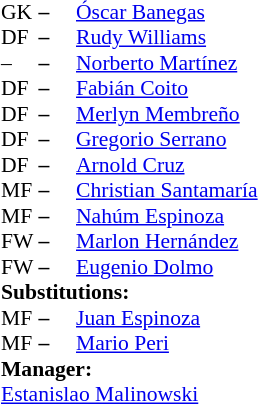<table style = "font-size: 90%" cellspacing = "0" cellpadding = "0">
<tr>
<td colspan = 4></td>
</tr>
<tr>
<th width = "25"></th>
<th width = "25"></th>
</tr>
<tr>
<td>GK</td>
<td><strong>–</strong></td>
<td> <a href='#'>Óscar Banegas</a></td>
</tr>
<tr>
<td>DF</td>
<td><strong>–</strong></td>
<td> <a href='#'>Rudy Williams</a></td>
</tr>
<tr>
<td>–</td>
<td><strong>–</strong></td>
<td> <a href='#'>Norberto Martínez</a></td>
</tr>
<tr>
<td>DF</td>
<td><strong>–</strong></td>
<td> <a href='#'>Fabián Coito</a></td>
</tr>
<tr>
<td>DF</td>
<td><strong>–</strong></td>
<td> <a href='#'>Merlyn Membreño</a></td>
</tr>
<tr>
<td>DF</td>
<td><strong>–</strong></td>
<td> <a href='#'>Gregorio Serrano</a></td>
</tr>
<tr>
<td>DF</td>
<td><strong>–</strong></td>
<td> <a href='#'>Arnold Cruz</a></td>
</tr>
<tr>
<td>MF</td>
<td><strong>–</strong></td>
<td> <a href='#'>Christian Santamaría</a></td>
<td></td>
<td></td>
</tr>
<tr>
<td>MF</td>
<td><strong>–</strong></td>
<td> <a href='#'>Nahúm Espinoza</a></td>
<td></td>
<td></td>
</tr>
<tr>
<td>FW</td>
<td><strong>–</strong></td>
<td> <a href='#'>Marlon Hernández</a></td>
</tr>
<tr>
<td>FW</td>
<td><strong>–</strong></td>
<td> <a href='#'>Eugenio Dolmo</a></td>
</tr>
<tr>
<td colspan = 3><strong>Substitutions:</strong></td>
</tr>
<tr>
<td>MF</td>
<td><strong>–</strong></td>
<td> <a href='#'>Juan Espinoza</a></td>
<td></td>
<td></td>
</tr>
<tr>
<td>MF</td>
<td><strong>–</strong></td>
<td> <a href='#'>Mario Peri</a></td>
<td></td>
<td></td>
</tr>
<tr>
<td colspan = 3><strong>Manager:</strong></td>
</tr>
<tr>
<td colspan = 3> <a href='#'>Estanislao Malinowski</a></td>
</tr>
</table>
